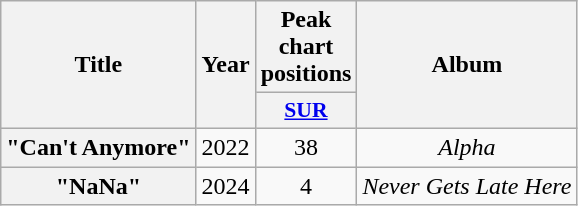<table class="wikitable plainrowheaders" style="text-align:center;">
<tr>
<th scope="col" rowspan="2">Title</th>
<th scope="col" rowspan="2">Year</th>
<th scope="col" colspan="1">Peak chart positions</th>
<th scope="col" rowspan="2">Album</th>
</tr>
<tr>
<th scope="col" style="width:2.5em;font-size:90%;"><a href='#'>SUR</a><br></th>
</tr>
<tr>
<th scope="row">"Can't Anymore"</th>
<td>2022</td>
<td>38</td>
<td><em>Alpha</em></td>
</tr>
<tr>
<th scope="row">"NaNa"</th>
<td>2024</td>
<td>4</td>
<td><em>Never Gets Late Here</em></td>
</tr>
</table>
